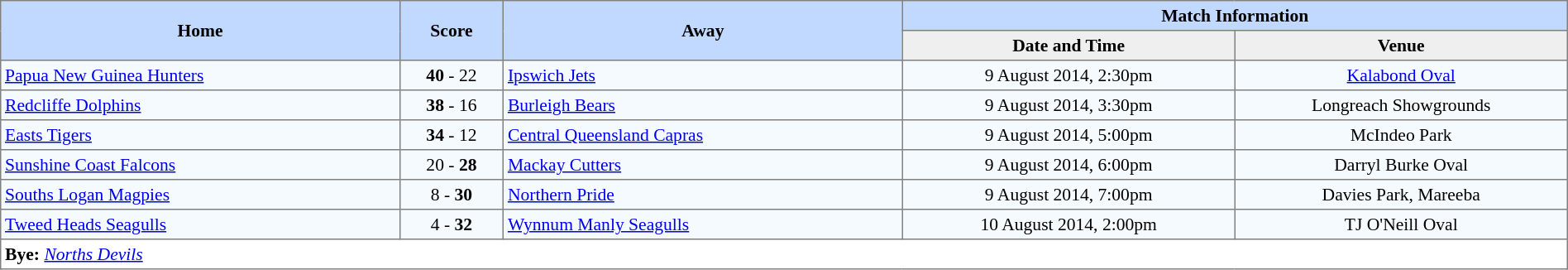<table border=1 style="border-collapse:collapse; font-size:90%; text-align:center;" cellpadding=3 cellspacing=0>
<tr bgcolor=#C1D8FF>
<th rowspan=2 width=12%>Home</th>
<th rowspan=2 width=3%>Score</th>
<th rowspan=2 width=12%>Away</th>
<th colspan=5>Match Information</th>
</tr>
<tr bgcolor=#EFEFEF>
<th width=10%>Date and Time</th>
<th width=10%>Venue</th>
</tr>
<tr bgcolor=#F5FAFF>
<td align=left> <a href='#'>Papua New Guinea Hunters</a></td>
<td><strong>40</strong> - 22</td>
<td align=left> <a href='#'>Ipswich Jets</a></td>
<td>9 August 2014, 2:30pm</td>
<td><a href='#'>Kalabond Oval</a></td>
</tr>
<tr bgcolor=#F5FAFF>
<td align=left> <a href='#'>Redcliffe Dolphins</a></td>
<td><strong>38</strong> - 16</td>
<td align=left> <a href='#'>Burleigh Bears</a></td>
<td>9 August 2014, 3:30pm</td>
<td>Longreach Showgrounds</td>
</tr>
<tr bgcolor=#F5FAFF>
<td align=left> <a href='#'>Easts Tigers</a></td>
<td><strong>34</strong> - 12</td>
<td align=left> <a href='#'>Central Queensland Capras</a></td>
<td>9 August 2014, 5:00pm</td>
<td>McIndeo Park</td>
</tr>
<tr bgcolor=#F5FAFF>
<td align=left> <a href='#'>Sunshine Coast Falcons</a></td>
<td>20 - <strong>28</strong></td>
<td align=left> <a href='#'>Mackay Cutters</a></td>
<td>9 August 2014, 6:00pm</td>
<td>Darryl Burke Oval</td>
</tr>
<tr bgcolor=#F5FAFF>
<td align=left> <a href='#'>Souths Logan Magpies</a></td>
<td>8 - <strong>30</strong></td>
<td align=left> <a href='#'>Northern Pride</a></td>
<td>9 August 2014, 7:00pm</td>
<td>Davies Park, Mareeba</td>
</tr>
<tr bgcolor=#F5FAFF>
<td align=left> <a href='#'>Tweed Heads Seagulls</a></td>
<td>4 - <strong>32</strong></td>
<td align=left> <a href='#'>Wynnum Manly Seagulls</a></td>
<td>10 August 2014, 2:00pm</td>
<td>TJ O'Neill Oval</td>
</tr>
<tr>
<td colspan="5" style="text-align:left;"><strong>Bye:</strong> <em><a href='#'>Norths Devils</a></em></td>
</tr>
</table>
